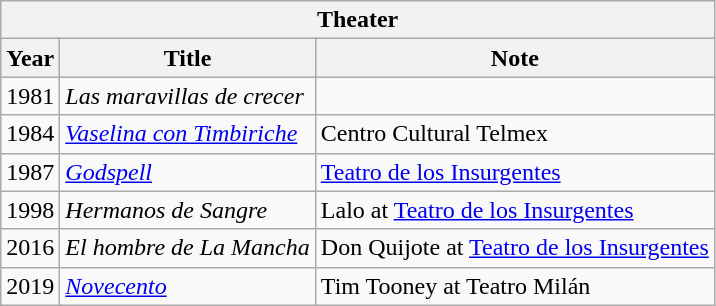<table class="wikitable">
<tr>
<th colspan="4">Theater</th>
</tr>
<tr>
<th>Year</th>
<th>Title</th>
<th>Note</th>
</tr>
<tr>
<td>1981</td>
<td><em>Las maravillas de crecer</em></td>
<td></td>
</tr>
<tr>
<td>1984</td>
<td><em><a href='#'>Vaselina con Timbiriche</a></em></td>
<td>Centro Cultural Telmex</td>
</tr>
<tr>
<td>1987</td>
<td><em><a href='#'>Godspell</a></em></td>
<td><a href='#'>Teatro de los Insurgentes</a></td>
</tr>
<tr>
<td>1998</td>
<td><em> Hermanos de Sangre</em></td>
<td>Lalo at <a href='#'>Teatro de los Insurgentes</a></td>
</tr>
<tr>
<td>2016</td>
<td><em>El hombre de La Mancha</em></td>
<td>Don Quijote at <a href='#'>Teatro de los Insurgentes</a></td>
</tr>
<tr>
<td>2019</td>
<td><em><a href='#'>Novecento</a></em></td>
<td>Tim Tooney at Teatro Milán</td>
</tr>
</table>
